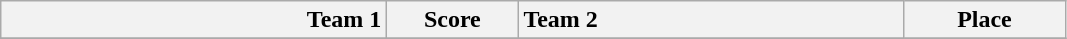<table class="wikitable" style="text-align: center">
<tr>
<th width="250" style="text-align:right;">Team 1</th>
<th width="80" style="text-align:center;">Score</th>
<th width="250" style="text-align:left;">Team 2</th>
<th width="100" style="text-align:center;">Place</th>
</tr>
<tr>
</tr>
</table>
